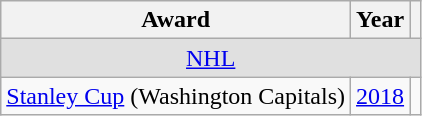<table class="wikitable">
<tr>
<th>Award</th>
<th>Year</th>
<th></th>
</tr>
<tr ALIGN="center" bgcolor="#e0e0e0">
<td colspan="3"><a href='#'>NHL</a></td>
</tr>
<tr>
<td><a href='#'>Stanley Cup</a> (Washington Capitals)</td>
<td><a href='#'>2018</a></td>
<td></td>
</tr>
</table>
